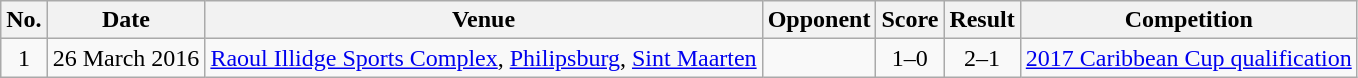<table class="wikitable sortable">
<tr>
<th scope="col">No.</th>
<th scope="col">Date</th>
<th scope="col">Venue</th>
<th scope="col">Opponent</th>
<th scope="col">Score</th>
<th scope="col">Result</th>
<th scope="col">Competition</th>
</tr>
<tr>
<td style="text-align:center">1</td>
<td>26 March 2016</td>
<td><a href='#'>Raoul Illidge Sports Complex</a>, <a href='#'>Philipsburg</a>, <a href='#'>Sint Maarten</a></td>
<td></td>
<td style="text-align:center">1–0</td>
<td style="text-align:center">2–1</td>
<td><a href='#'>2017 Caribbean Cup qualification</a></td>
</tr>
</table>
